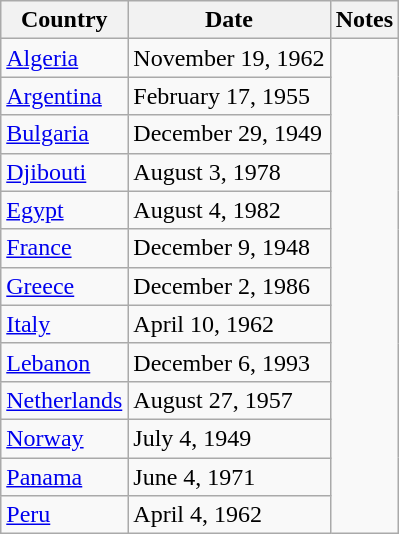<table class="wikitable">
<tr>
<th>Country</th>
<th>Date</th>
<th>Notes</th>
</tr>
<tr>
<td><a href='#'>Algeria</a></td>
<td>November 19, 1962</td>
</tr>
<tr>
<td><a href='#'>Argentina</a></td>
<td>February 17, 1955</td>
</tr>
<tr>
<td><a href='#'>Bulgaria</a></td>
<td>December 29, 1949</td>
</tr>
<tr>
<td><a href='#'>Djibouti</a></td>
<td>August 3, 1978</td>
</tr>
<tr>
<td><a href='#'>Egypt</a></td>
<td>August 4, 1982</td>
</tr>
<tr>
<td><a href='#'>France</a></td>
<td>December 9, 1948</td>
</tr>
<tr>
<td><a href='#'>Greece</a></td>
<td>December 2, 1986</td>
</tr>
<tr>
<td><a href='#'>Italy</a></td>
<td>April 10, 1962</td>
</tr>
<tr>
<td><a href='#'>Lebanon</a></td>
<td>December 6, 1993</td>
</tr>
<tr>
<td><a href='#'>Netherlands</a></td>
<td>August 27, 1957</td>
</tr>
<tr>
<td><a href='#'>Norway</a></td>
<td>July 4, 1949</td>
</tr>
<tr>
<td><a href='#'>Panama</a></td>
<td>June 4, 1971</td>
</tr>
<tr>
<td><a href='#'>Peru</a></td>
<td>April 4, 1962</td>
</tr>
</table>
